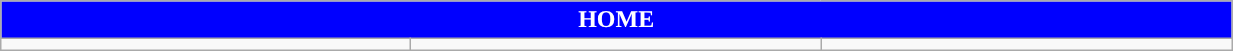<table class="wikitable collapsible collapsed" style="width:65%">
<tr>
<th colspan=6 ! style="color:#FFFFFF; background:#0000FF">HOME</th>
</tr>
<tr>
<td></td>
<td></td>
<td></td>
</tr>
</table>
